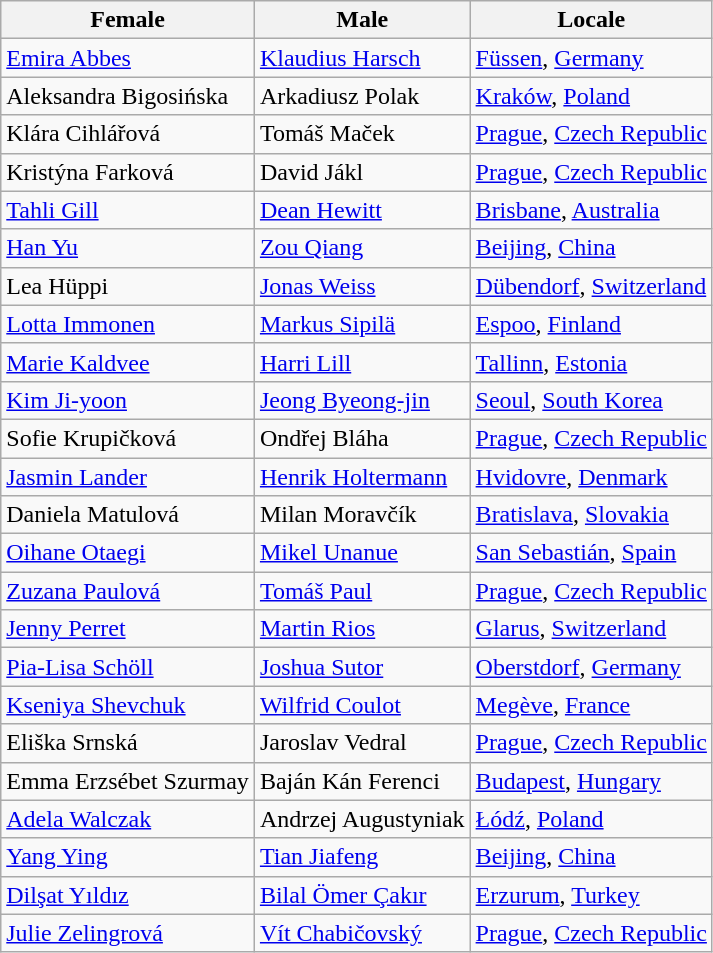<table class=wikitable>
<tr>
<th scope="col">Female</th>
<th scope="col">Male</th>
<th scope="col">Locale</th>
</tr>
<tr>
<td><a href='#'>Emira Abbes</a></td>
<td><a href='#'>Klaudius Harsch</a></td>
<td> <a href='#'>Füssen</a>, <a href='#'>Germany</a></td>
</tr>
<tr>
<td>Aleksandra Bigosińska</td>
<td>Arkadiusz Polak</td>
<td> <a href='#'>Kraków</a>, <a href='#'>Poland</a></td>
</tr>
<tr>
<td>Klára Cihlářová</td>
<td>Tomáš Maček</td>
<td> <a href='#'>Prague</a>, <a href='#'>Czech Republic</a></td>
</tr>
<tr>
<td>Kristýna Farková</td>
<td>David Jákl</td>
<td> <a href='#'>Prague</a>, <a href='#'>Czech Republic</a></td>
</tr>
<tr>
<td><a href='#'>Tahli Gill</a></td>
<td><a href='#'>Dean Hewitt</a></td>
<td> <a href='#'>Brisbane</a>, <a href='#'>Australia</a></td>
</tr>
<tr>
<td><a href='#'>Han Yu</a></td>
<td><a href='#'>Zou Qiang</a></td>
<td> <a href='#'>Beijing</a>, <a href='#'>China</a></td>
</tr>
<tr>
<td>Lea Hüppi</td>
<td><a href='#'>Jonas Weiss</a></td>
<td> <a href='#'>Dübendorf</a>, <a href='#'>Switzerland</a></td>
</tr>
<tr>
<td><a href='#'>Lotta Immonen</a></td>
<td><a href='#'>Markus Sipilä</a></td>
<td> <a href='#'>Espoo</a>, <a href='#'>Finland</a></td>
</tr>
<tr>
<td><a href='#'>Marie Kaldvee</a></td>
<td><a href='#'>Harri Lill</a></td>
<td> <a href='#'>Tallinn</a>, <a href='#'>Estonia</a></td>
</tr>
<tr>
<td><a href='#'>Kim Ji-yoon</a></td>
<td><a href='#'>Jeong Byeong-jin</a></td>
<td> <a href='#'>Seoul</a>, <a href='#'>South Korea</a></td>
</tr>
<tr>
<td>Sofie Krupičková</td>
<td>Ondřej Bláha</td>
<td> <a href='#'>Prague</a>, <a href='#'>Czech Republic</a></td>
</tr>
<tr>
<td><a href='#'>Jasmin Lander</a></td>
<td><a href='#'>Henrik Holtermann</a></td>
<td> <a href='#'>Hvidovre</a>, <a href='#'>Denmark</a></td>
</tr>
<tr>
<td>Daniela Matulová</td>
<td>Milan Moravčík</td>
<td> <a href='#'>Bratislava</a>, <a href='#'>Slovakia</a></td>
</tr>
<tr>
<td><a href='#'>Oihane Otaegi</a></td>
<td><a href='#'>Mikel Unanue</a></td>
<td> <a href='#'>San Sebastián</a>, <a href='#'>Spain</a></td>
</tr>
<tr>
<td><a href='#'>Zuzana Paulová</a></td>
<td><a href='#'>Tomáš Paul</a></td>
<td> <a href='#'>Prague</a>, <a href='#'>Czech Republic</a></td>
</tr>
<tr>
<td><a href='#'>Jenny Perret</a></td>
<td><a href='#'>Martin Rios</a></td>
<td> <a href='#'>Glarus</a>, <a href='#'>Switzerland</a></td>
</tr>
<tr>
<td><a href='#'>Pia-Lisa Schöll</a></td>
<td><a href='#'>Joshua Sutor</a></td>
<td> <a href='#'>Oberstdorf</a>, <a href='#'>Germany</a></td>
</tr>
<tr>
<td><a href='#'>Kseniya Shevchuk</a></td>
<td><a href='#'>Wilfrid Coulot</a></td>
<td> <a href='#'>Megève</a>, <a href='#'>France</a></td>
</tr>
<tr>
<td>Eliška Srnská</td>
<td>Jaroslav Vedral</td>
<td> <a href='#'>Prague</a>, <a href='#'>Czech Republic</a></td>
</tr>
<tr>
<td>Emma Erzsébet Szurmay</td>
<td>Baján Kán Ferenci</td>
<td> <a href='#'>Budapest</a>, <a href='#'>Hungary</a></td>
</tr>
<tr>
<td><a href='#'>Adela Walczak</a></td>
<td>Andrzej Augustyniak</td>
<td> <a href='#'>Łódź</a>, <a href='#'>Poland</a></td>
</tr>
<tr>
<td><a href='#'>Yang Ying</a></td>
<td><a href='#'>Tian Jiafeng</a></td>
<td> <a href='#'>Beijing</a>, <a href='#'>China</a></td>
</tr>
<tr>
<td><a href='#'>Dilşat Yıldız</a></td>
<td><a href='#'>Bilal Ömer Çakır</a></td>
<td> <a href='#'>Erzurum</a>, <a href='#'>Turkey</a></td>
</tr>
<tr>
<td><a href='#'>Julie Zelingrová</a></td>
<td><a href='#'>Vít Chabičovský</a></td>
<td> <a href='#'>Prague</a>, <a href='#'>Czech Republic</a></td>
</tr>
</table>
